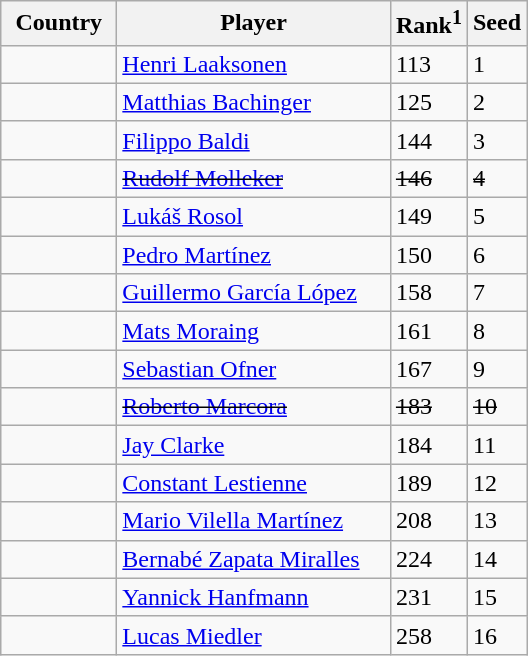<table class="sortable wikitable">
<tr>
<th width="70">Country</th>
<th width="175">Player</th>
<th>Rank<sup>1</sup></th>
<th>Seed</th>
</tr>
<tr>
<td></td>
<td><a href='#'>Henri Laaksonen</a></td>
<td>113</td>
<td>1</td>
</tr>
<tr>
<td></td>
<td><a href='#'>Matthias Bachinger</a></td>
<td>125</td>
<td>2</td>
</tr>
<tr>
<td></td>
<td><a href='#'>Filippo Baldi</a></td>
<td>144</td>
<td>3</td>
</tr>
<tr>
<td><s></s></td>
<td><s><a href='#'>Rudolf Molleker</a></s></td>
<td><s>146</s></td>
<td><s>4</s></td>
</tr>
<tr>
<td></td>
<td><a href='#'>Lukáš Rosol</a></td>
<td>149</td>
<td>5</td>
</tr>
<tr>
<td></td>
<td><a href='#'>Pedro Martínez</a></td>
<td>150</td>
<td>6</td>
</tr>
<tr>
<td></td>
<td><a href='#'>Guillermo García López</a></td>
<td>158</td>
<td>7</td>
</tr>
<tr>
<td></td>
<td><a href='#'>Mats Moraing</a></td>
<td>161</td>
<td>8</td>
</tr>
<tr>
<td></td>
<td><a href='#'>Sebastian Ofner</a></td>
<td>167</td>
<td>9</td>
</tr>
<tr>
<td><s></s></td>
<td><s><a href='#'>Roberto Marcora</a></s></td>
<td><s>183</s></td>
<td><s>10</s></td>
</tr>
<tr>
<td></td>
<td><a href='#'>Jay Clarke</a></td>
<td>184</td>
<td>11</td>
</tr>
<tr>
<td></td>
<td><a href='#'>Constant Lestienne</a></td>
<td>189</td>
<td>12</td>
</tr>
<tr>
<td></td>
<td><a href='#'>Mario Vilella Martínez</a></td>
<td>208</td>
<td>13</td>
</tr>
<tr>
<td></td>
<td><a href='#'>Bernabé Zapata Miralles</a></td>
<td>224</td>
<td>14</td>
</tr>
<tr>
<td></td>
<td><a href='#'>Yannick Hanfmann</a></td>
<td>231</td>
<td>15</td>
</tr>
<tr>
<td></td>
<td><a href='#'>Lucas Miedler</a></td>
<td>258</td>
<td>16</td>
</tr>
</table>
